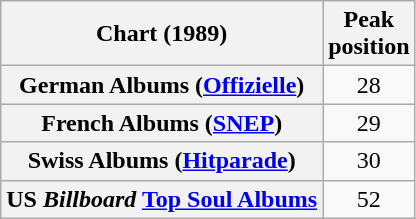<table class="wikitable sortable plainrowheaders">
<tr>
<th scope="col">Chart (1989)</th>
<th scope="col">Peak<br>position</th>
</tr>
<tr>
<th scope="row">German Albums (<a href='#'>Offizielle</a>)</th>
<td align=center>28</td>
</tr>
<tr>
<th scope="row">French Albums (<a href='#'>SNEP</a>)</th>
<td align=center>29</td>
</tr>
<tr>
<th scope="row">Swiss Albums (<a href='#'>Hitparade</a>)</th>
<td align=center>30</td>
</tr>
<tr>
<th scope="row">US <em>Billboard</em> <a href='#'>Top Soul Albums</a></th>
<td align=center>52</td>
</tr>
</table>
